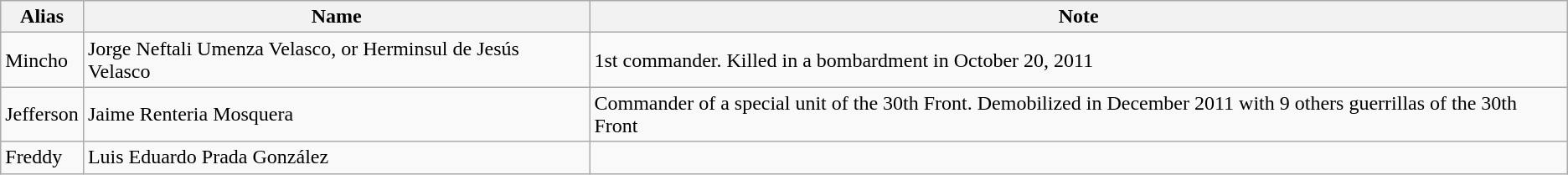<table class="wikitable">
<tr>
<th>Alias</th>
<th>Name</th>
<th>Note</th>
</tr>
<tr>
<td>Mincho</td>
<td>Jorge Neftali Umenza Velasco, or Herminsul de Jesús Velasco</td>
<td>1st commander. Killed in a bombardment in October 20, 2011 </td>
</tr>
<tr>
<td>Jefferson</td>
<td>Jaime Renteria Mosquera</td>
<td>Commander of a special unit of the 30th Front. Demobilized in December 2011 with 9 others guerrillas of the 30th Front</td>
</tr>
<tr>
<td>Freddy</td>
<td>Luis Eduardo Prada González </td>
<td></td>
</tr>
</table>
